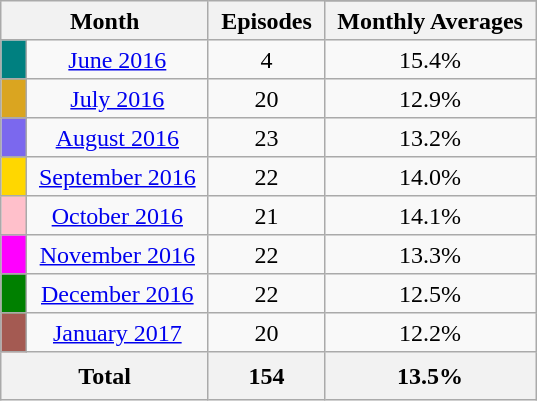<table class="wikitable plainrowheaders" style="text-align: center; line-height:25px;">
<tr class="wikitable" style="text-align: center;">
<th colspan="2" rowspan="2" style="padding: 0 8px;">Month</th>
<th rowspan="2" style="padding: 0 8px;">Episodes</th>
</tr>
<tr>
<th style="padding: 0 8px;">Monthly Averages</th>
</tr>
<tr>
<td style="padding: 0 8px; background:#008080;"></td>
<td style="padding: 0 8px;" '><a href='#'>June 2016</a></td>
<td style="padding: 0 8px;">4</td>
<td style="padding: 0 8px;">15.4%</td>
</tr>
<tr>
<td style="padding: 0 8px; background:#DAA520;"></td>
<td style="padding: 0 8px;" '><a href='#'>July 2016</a></td>
<td style="padding: 0 8px;">20</td>
<td style="padding: 0 8px;">12.9%</td>
</tr>
<tr>
<td style="padding: 0 8px; background:#7B68EE;"></td>
<td style="padding: 0 8px;" '><a href='#'>August 2016</a></td>
<td style="padding: 0 8px;">23</td>
<td style="padding: 0 8px;">13.2%</td>
</tr>
<tr>
<td style="padding: 0 8px; background:#FFD700;"></td>
<td style="padding: 0 8px;" '><a href='#'>September 2016</a></td>
<td style="padding: 0 8px;">22</td>
<td style="padding: 0 8px;">14.0%</td>
</tr>
<tr>
<td style="padding: 0 8px; background:#FFC0CB;"></td>
<td style="padding: 0 8px;" '><a href='#'>October 2016</a></td>
<td style="padding: 0 8px;">21</td>
<td style="padding: 0 8px;">14.1%</td>
</tr>
<tr>
<td style="padding: 0 8px; background:#FF00FF;"></td>
<td style="padding: 0 8px;" '><a href='#'>November 2016</a></td>
<td style="padding: 0 8px;">22</td>
<td style="padding: 0 8px;">13.3%</td>
</tr>
<tr>
<td style="padding: 0 8px; background:#008000;"></td>
<td style="padding: 0 8px;" '><a href='#'>December 2016</a></td>
<td style="padding: 0 8px;">22</td>
<td style="padding: 0 8px;">12.5%</td>
</tr>
<tr>
<td style="padding: 0 8px; background:#A45A52;"></td>
<td style="padding: 0 8px;" '><a href='#'>January 2017</a></td>
<td style="padding: 0 8px;">20</td>
<td style="padding: 0 8px;">12.2%</td>
</tr>
<tr>
<th colspan="2">Total</th>
<th colspan="1">154</th>
<th colspan="2">13.5%</th>
</tr>
</table>
